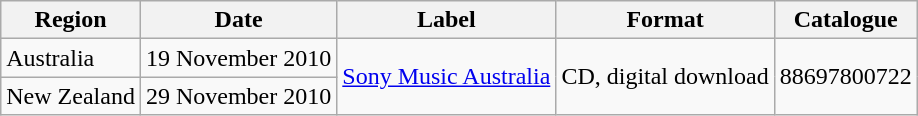<table class="wikitable">
<tr>
<th>Region</th>
<th>Date</th>
<th>Label</th>
<th>Format</th>
<th>Catalogue</th>
</tr>
<tr>
<td>Australia</td>
<td>19 November 2010</td>
<td rowspan="2"><a href='#'>Sony Music Australia</a></td>
<td rowspan="2">CD, digital download</td>
<td rowspan="2">88697800722</td>
</tr>
<tr>
<td>New Zealand</td>
<td>29 November 2010</td>
</tr>
</table>
